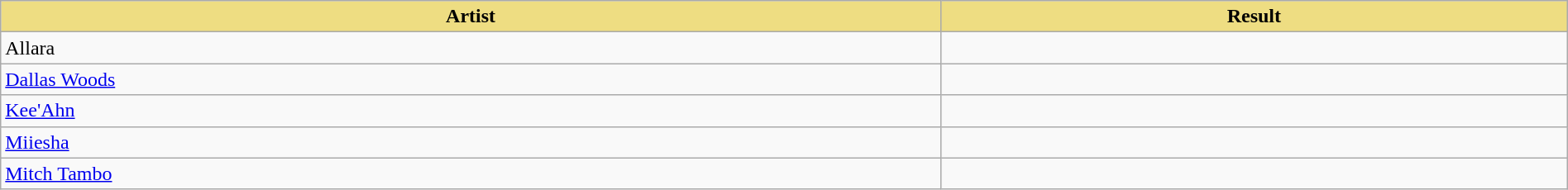<table class="wikitable" width=100%>
<tr>
<th style="width:15%;background:#EEDD82;">Artist</th>
<th style="width:10%;background:#EEDD82;">Result</th>
</tr>
<tr>
<td>Allara</td>
<td></td>
</tr>
<tr>
<td><a href='#'>Dallas Woods</a></td>
<td></td>
</tr>
<tr>
<td><a href='#'>Kee'Ahn</a></td>
<td></td>
</tr>
<tr>
<td><a href='#'>Miiesha</a></td>
<td></td>
</tr>
<tr>
<td><a href='#'>Mitch Tambo</a></td>
<td></td>
</tr>
</table>
